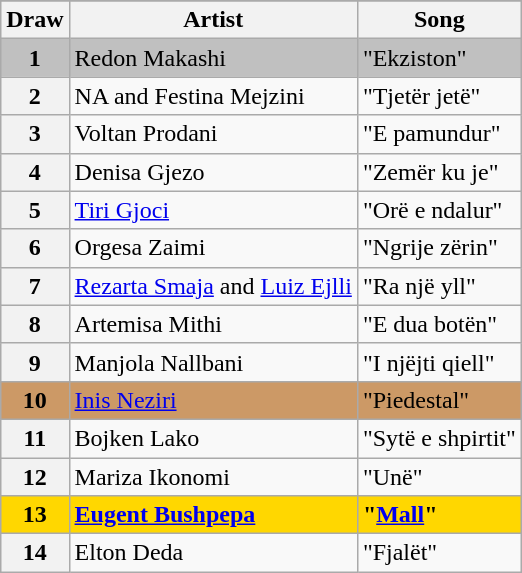<table class="sortable wikitable plainrowheaders" style="margin: 1em auto 1em auto; text-align:left">
<tr>
</tr>
<tr>
<th scope="col">Draw</th>
<th scope="col">Artist</th>
<th scope="col">Song</th>
</tr>
<tr style="background:silver;">
<th scope="row" style="text-align:center; background:silver;">1</th>
<td>Redon Makashi</td>
<td>"Ekziston"</td>
</tr>
<tr>
<th scope="row" style="text-align:center;">2</th>
<td>NA and Festina Mejzini</td>
<td>"Tjetër jetë"</td>
</tr>
<tr>
<th scope="row" style="text-align:center;">3</th>
<td>Voltan Prodani</td>
<td>"E pamundur"</td>
</tr>
<tr>
<th scope="row" style="text-align:center;">4</th>
<td>Denisa Gjezo</td>
<td>"Zemër ku je"</td>
</tr>
<tr>
<th scope="row" style="text-align:center;">5</th>
<td><a href='#'>Tiri Gjoci</a></td>
<td>"Orë e ndalur"</td>
</tr>
<tr>
<th scope="row" style="text-align:center;">6</th>
<td>Orgesa Zaimi</td>
<td>"Ngrije zërin"</td>
</tr>
<tr>
<th scope="row" style="text-align:center;">7</th>
<td><a href='#'>Rezarta Smaja</a> and <a href='#'>Luiz Ejlli</a></td>
<td>"Ra një yll"</td>
</tr>
<tr>
<th scope="row" style="text-align:center;">8</th>
<td>Artemisa Mithi</td>
<td>"E dua botën"</td>
</tr>
<tr>
<th scope="row" style="text-align:center;">9</th>
<td>Manjola Nallbani</td>
<td>"I njëjti qiell"</td>
</tr>
<tr style="background:#CC9966;">
<th scope="row" style="text-align:center; background:#CC9966;">10</th>
<td><a href='#'>Inis Neziri</a></td>
<td>"Piedestal"</td>
</tr>
<tr>
<th scope="row" style="text-align:center;">11</th>
<td>Bojken Lako</td>
<td>"Sytë e shpirtit"</td>
</tr>
<tr>
<th scope="row" style="text-align:center;">12</th>
<td>Mariza Ikonomi</td>
<td>"Unë"</td>
</tr>
<tr style="font-weight:bold; background:gold;">
<th scope="row" style="text-align:center; background:gold;">13</th>
<td><a href='#'>Eugent Bushpepa</a></td>
<td>"<a href='#'>Mall</a>"</td>
</tr>
<tr>
<th scope="row" style="text-align:center;">14</th>
<td>Elton Deda</td>
<td>"Fjalët"</td>
</tr>
</table>
